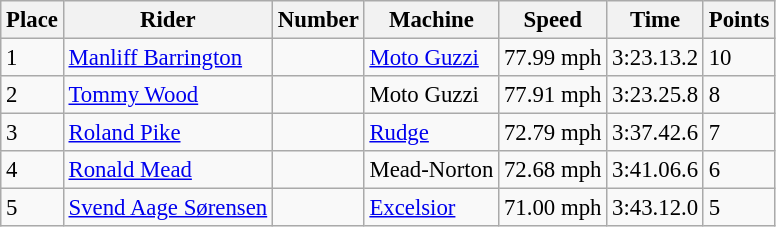<table class="wikitable" style="font-size: 95%;">
<tr>
<th>Place</th>
<th>Rider</th>
<th>Number</th>
<th>Machine</th>
<th>Speed</th>
<th>Time</th>
<th>Points</th>
</tr>
<tr>
<td>1</td>
<td> <a href='#'>Manliff Barrington</a></td>
<td></td>
<td><a href='#'>Moto Guzzi</a></td>
<td>77.99 mph</td>
<td>3:23.13.2</td>
<td>10</td>
</tr>
<tr>
<td>2</td>
<td> <a href='#'>Tommy Wood</a></td>
<td></td>
<td>Moto Guzzi</td>
<td>77.91 mph</td>
<td>3:23.25.8</td>
<td>8</td>
</tr>
<tr>
<td>3</td>
<td> <a href='#'>Roland Pike</a></td>
<td></td>
<td><a href='#'>Rudge</a></td>
<td>72.79 mph</td>
<td>3:37.42.6</td>
<td>7</td>
</tr>
<tr>
<td>4</td>
<td> <a href='#'>Ronald Mead</a></td>
<td></td>
<td>Mead-Norton</td>
<td>72.68 mph</td>
<td>3:41.06.6</td>
<td>6</td>
</tr>
<tr>
<td>5</td>
<td> <a href='#'>Svend Aage Sørensen</a></td>
<td></td>
<td><a href='#'>Excelsior</a></td>
<td>71.00 mph</td>
<td>3:43.12.0</td>
<td>5</td>
</tr>
</table>
